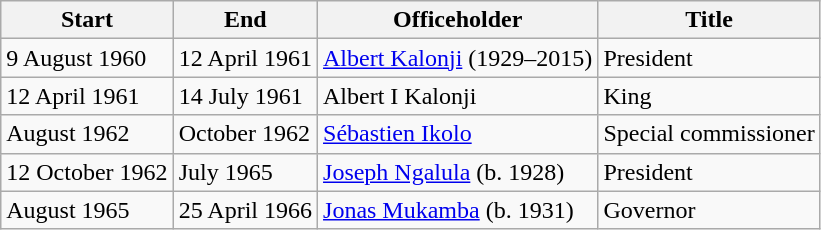<table class=wikitable sortable>
<tr>
<th>Start</th>
<th>End</th>
<th>Officeholder</th>
<th>Title</th>
</tr>
<tr>
<td>9 August 1960</td>
<td>12 April 1961</td>
<td><a href='#'>Albert Kalonji</a> (1929–2015)</td>
<td>President</td>
</tr>
<tr>
<td>12 April 1961</td>
<td>14 July 1961</td>
<td>Albert I Kalonji</td>
<td>King</td>
</tr>
<tr>
<td>August 1962</td>
<td>October 1962</td>
<td><a href='#'>Sébastien Ikolo</a></td>
<td>Special commissioner</td>
</tr>
<tr>
<td>12 October 1962</td>
<td>July 1965</td>
<td><a href='#'>Joseph Ngalula</a> (b. 1928)</td>
<td>President</td>
</tr>
<tr>
<td>August 1965</td>
<td>25 April 1966</td>
<td><a href='#'>Jonas Mukamba</a> (b. 1931)</td>
<td>Governor</td>
</tr>
</table>
